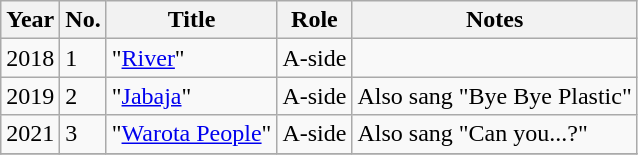<table class="wikitable sortable">
<tr>
<th>Year</th>
<th data-sort-type="number">No.</th>
<th>Title</th>
<th>Role</th>
<th class="unsortable">Notes</th>
</tr>
<tr>
<td>2018</td>
<td>1</td>
<td>"<a href='#'>River</a>"</td>
<td>A-side</td>
<td></td>
</tr>
<tr>
<td>2019</td>
<td>2</td>
<td>"<a href='#'>Jabaja</a>"</td>
<td>A-side</td>
<td>Also sang "Bye Bye Plastic"</td>
</tr>
<tr>
<td>2021</td>
<td>3</td>
<td>"<a href='#'>Warota People</a>"</td>
<td>A-side</td>
<td>Also sang "Can you...?"</td>
</tr>
<tr>
</tr>
</table>
